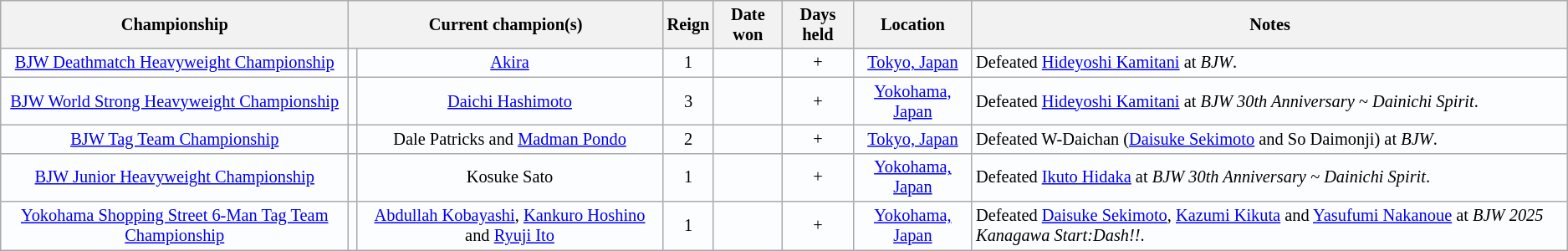<table class="wikitable" style="text-align:center; background:#fcfdff; font-size:85%;">
<tr>
<th>Championship</th>
<th colspan="2">Current champion(s)</th>
<th>Reign</th>
<th>Date won</th>
<th>Days held</th>
<th>Location</th>
<th>Notes</th>
</tr>
<tr>
<td><a href='#'>BJW Deathmatch Heavyweight Championship</a></td>
<td></td>
<td><a href='#'>Akira</a></td>
<td>1</td>
<td></td>
<td>+</td>
<td><a href='#'>Tokyo, Japan</a></td>
<td align=left>Defeated <a href='#'>Hideyoshi Kamitani</a> at <em>BJW</em>.</td>
</tr>
<tr>
<td><a href='#'>BJW World Strong Heavyweight Championship</a></td>
<td></td>
<td><a href='#'>Daichi Hashimoto</a></td>
<td>3</td>
<td></td>
<td>+</td>
<td><a href='#'>Yokohama, Japan</a></td>
<td align=left>Defeated <a href='#'>Hideyoshi Kamitani</a> at <em>BJW 30th Anniversary ~ Dainichi Spirit</em>.</td>
</tr>
<tr>
<td><a href='#'>BJW Tag Team Championship</a></td>
<td><br></td>
<td>Dale Patricks and <a href='#'>Madman Pondo</a></td>
<td style="white-space: nowrap;">2<br></td>
<td></td>
<td>+</td>
<td><a href='#'>Tokyo, Japan</a></td>
<td align=left>Defeated W-Daichan (<a href='#'>Daisuke Sekimoto</a> and So Daimonji) at <em>BJW</em>.</td>
</tr>
<tr>
<td><a href='#'>BJW Junior Heavyweight Championship</a></td>
<td></td>
<td>Kosuke Sato</td>
<td>1</td>
<td></td>
<td>+</td>
<td><a href='#'>Yokohama, Japan</a></td>
<td align=left>Defeated <a href='#'>Ikuto Hidaka</a> at <em>BJW 30th Anniversary ~ Dainichi Spirit</em>.</td>
</tr>
<tr>
<td><a href='#'>Yokohama Shopping Street 6-Man Tag Team Championship</a></td>
<td><br><br></td>
<td><a href='#'>Abdullah Kobayashi</a>, <a href='#'>Kankuro Hoshino</a> and <a href='#'>Ryuji Ito</a></td>
<td style="white-space: nowrap;">1<br></td>
<td></td>
<td>+</td>
<td><a href='#'>Yokohama, Japan</a></td>
<td align=left>Defeated <a href='#'>Daisuke Sekimoto</a>, <a href='#'>Kazumi Kikuta</a> and <a href='#'>Yasufumi Nakanoue</a> at <em>BJW 2025 Kanagawa Start:Dash!!</em>.</td>
</tr>
</table>
